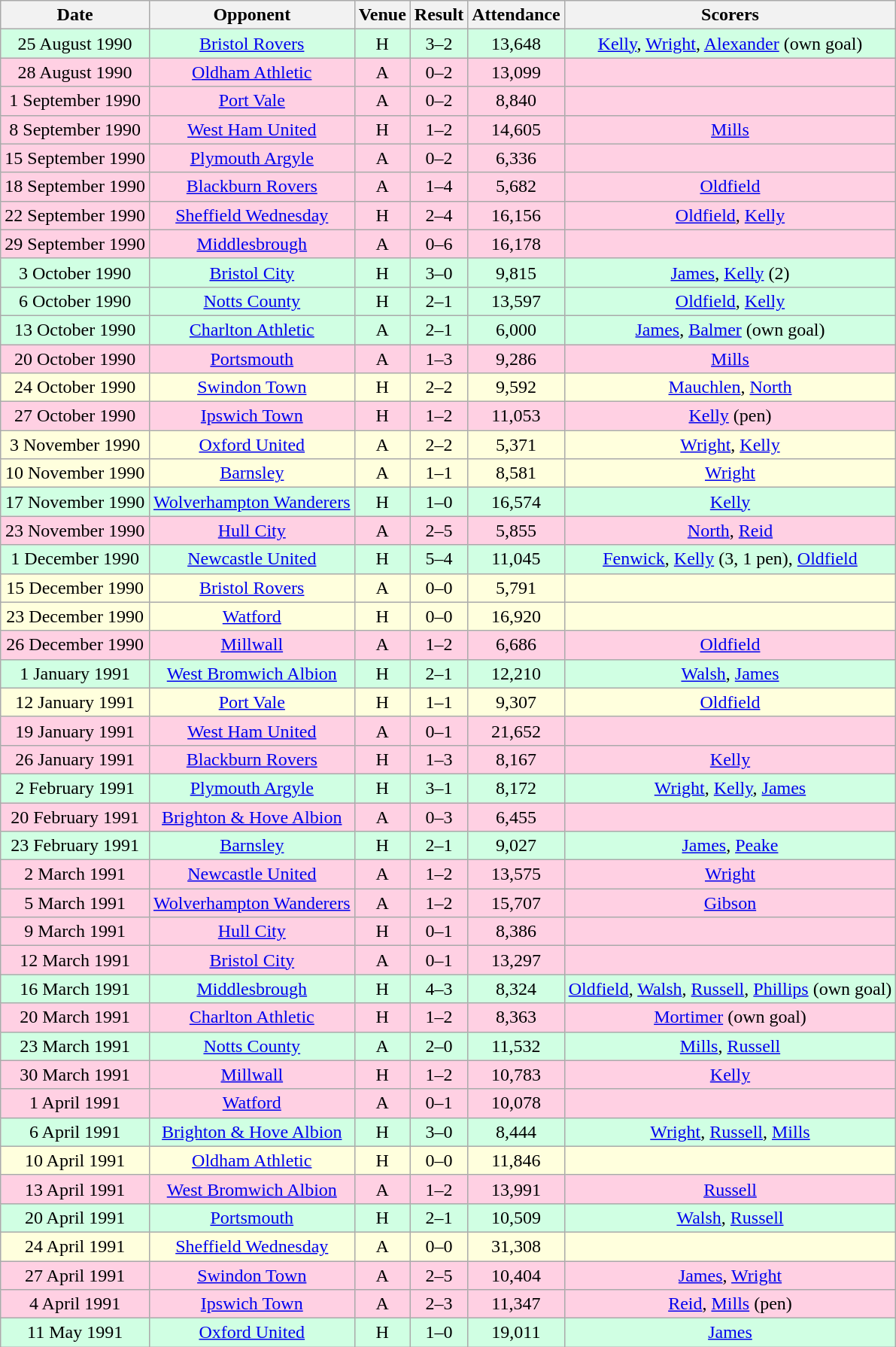<table class="wikitable sortable" style="font-size:100%; text-align:center">
<tr>
<th>Date</th>
<th>Opponent</th>
<th>Venue</th>
<th>Result</th>
<th>Attendance</th>
<th>Scorers</th>
</tr>
<tr style="background-color: #d0ffe3;">
<td>25 August 1990</td>
<td><a href='#'>Bristol Rovers</a></td>
<td>H</td>
<td>3–2</td>
<td>13,648</td>
<td><a href='#'>Kelly</a>, <a href='#'>Wright</a>, <a href='#'>Alexander</a> (own goal)</td>
</tr>
<tr style="background-color: #ffd0e3;">
<td>28 August 1990</td>
<td><a href='#'>Oldham Athletic</a></td>
<td>A</td>
<td>0–2</td>
<td>13,099</td>
<td></td>
</tr>
<tr style="background-color: #ffd0e3;">
<td>1 September 1990</td>
<td><a href='#'>Port Vale</a></td>
<td>A</td>
<td>0–2</td>
<td>8,840</td>
<td></td>
</tr>
<tr style="background-color: #ffd0e3;">
<td>8 September 1990</td>
<td><a href='#'>West Ham United</a></td>
<td>H</td>
<td>1–2</td>
<td>14,605</td>
<td><a href='#'>Mills</a></td>
</tr>
<tr style="background-color: #ffd0e3;">
<td>15 September 1990</td>
<td><a href='#'>Plymouth Argyle</a></td>
<td>A</td>
<td>0–2</td>
<td>6,336</td>
<td></td>
</tr>
<tr style="background-color: #ffd0e3;">
<td>18 September 1990</td>
<td><a href='#'>Blackburn Rovers</a></td>
<td>A</td>
<td>1–4</td>
<td>5,682</td>
<td><a href='#'>Oldfield</a></td>
</tr>
<tr style="background-color: #ffd0e3;">
<td>22 September 1990</td>
<td><a href='#'>Sheffield Wednesday</a></td>
<td>H</td>
<td>2–4</td>
<td>16,156</td>
<td><a href='#'>Oldfield</a>, <a href='#'>Kelly</a></td>
</tr>
<tr style="background-color: #ffd0e3;">
<td>29 September 1990</td>
<td><a href='#'>Middlesbrough</a></td>
<td>A</td>
<td>0–6</td>
<td>16,178</td>
<td></td>
</tr>
<tr style="background-color: #d0ffe3;">
<td>3 October 1990</td>
<td><a href='#'>Bristol City</a></td>
<td>H</td>
<td>3–0</td>
<td>9,815</td>
<td><a href='#'>James</a>, <a href='#'>Kelly</a> (2)</td>
</tr>
<tr style="background-color: #d0ffe3;">
<td>6 October 1990</td>
<td><a href='#'>Notts County</a></td>
<td>H</td>
<td>2–1</td>
<td>13,597</td>
<td><a href='#'>Oldfield</a>, <a href='#'>Kelly</a></td>
</tr>
<tr style="background-color: #d0ffe3;">
<td>13 October 1990</td>
<td><a href='#'>Charlton Athletic</a></td>
<td>A</td>
<td>2–1</td>
<td>6,000</td>
<td><a href='#'>James</a>, <a href='#'>Balmer</a> (own goal)</td>
</tr>
<tr style="background-color: #ffd0e3;">
<td>20 October 1990</td>
<td><a href='#'>Portsmouth</a></td>
<td>A</td>
<td>1–3</td>
<td>9,286</td>
<td><a href='#'>Mills</a></td>
</tr>
<tr style="background-color: #ffffdd;">
<td>24 October 1990</td>
<td><a href='#'>Swindon Town</a></td>
<td>H</td>
<td>2–2</td>
<td>9,592</td>
<td><a href='#'>Mauchlen</a>, <a href='#'>North</a></td>
</tr>
<tr style="background-color: #ffd0e3;">
<td>27 October 1990</td>
<td><a href='#'>Ipswich Town</a></td>
<td>H</td>
<td>1–2</td>
<td>11,053</td>
<td><a href='#'>Kelly</a> (pen)</td>
</tr>
<tr style="background-color: #ffffdd;">
<td>3 November 1990</td>
<td><a href='#'>Oxford United</a></td>
<td>A</td>
<td>2–2</td>
<td>5,371</td>
<td><a href='#'>Wright</a>, <a href='#'>Kelly</a></td>
</tr>
<tr style="background-color: #ffffdd;">
<td>10 November 1990</td>
<td><a href='#'>Barnsley</a></td>
<td>A</td>
<td>1–1</td>
<td>8,581</td>
<td><a href='#'>Wright</a></td>
</tr>
<tr style="background-color: #d0ffe3;">
<td>17 November 1990</td>
<td><a href='#'>Wolverhampton Wanderers</a></td>
<td>H</td>
<td>1–0</td>
<td>16,574</td>
<td><a href='#'>Kelly</a></td>
</tr>
<tr style="background-color: #ffd0e3;">
<td>23 November 1990</td>
<td><a href='#'>Hull City</a></td>
<td>A</td>
<td>2–5</td>
<td>5,855</td>
<td><a href='#'>North</a>, <a href='#'>Reid</a></td>
</tr>
<tr style="background-color: #d0ffe3;">
<td>1 December 1990</td>
<td><a href='#'>Newcastle United</a></td>
<td>H</td>
<td>5–4</td>
<td>11,045</td>
<td><a href='#'>Fenwick</a>, <a href='#'>Kelly</a> (3, 1 pen), <a href='#'>Oldfield</a></td>
</tr>
<tr style="background-color: #ffffdd;">
<td>15 December 1990</td>
<td><a href='#'>Bristol Rovers</a></td>
<td>A</td>
<td>0–0</td>
<td>5,791</td>
<td></td>
</tr>
<tr style="background-color: #ffffdd;">
<td>23 December 1990</td>
<td><a href='#'>Watford</a></td>
<td>H</td>
<td>0–0</td>
<td>16,920</td>
<td></td>
</tr>
<tr style="background-color: #ffd0e3;">
<td>26 December 1990</td>
<td><a href='#'>Millwall</a></td>
<td>A</td>
<td>1–2</td>
<td>6,686</td>
<td><a href='#'>Oldfield</a></td>
</tr>
<tr style="background-color: #d0ffe3;">
<td>1 January 1991</td>
<td><a href='#'>West Bromwich Albion</a></td>
<td>H</td>
<td>2–1</td>
<td>12,210</td>
<td><a href='#'>Walsh</a>, <a href='#'>James</a></td>
</tr>
<tr style="background-color: #ffffdd;">
<td>12 January 1991</td>
<td><a href='#'>Port Vale</a></td>
<td>H</td>
<td>1–1</td>
<td>9,307</td>
<td><a href='#'>Oldfield</a></td>
</tr>
<tr style="background-color: #ffd0e3;">
<td>19 January 1991</td>
<td><a href='#'>West Ham United</a></td>
<td>A</td>
<td>0–1</td>
<td>21,652</td>
<td></td>
</tr>
<tr style="background-color: #ffd0e3;">
<td>26 January 1991</td>
<td><a href='#'>Blackburn Rovers</a></td>
<td>H</td>
<td>1–3</td>
<td>8,167</td>
<td><a href='#'>Kelly</a></td>
</tr>
<tr style="background-color: #d0ffe3;">
<td>2 February 1991</td>
<td><a href='#'>Plymouth Argyle</a></td>
<td>H</td>
<td>3–1</td>
<td>8,172</td>
<td><a href='#'>Wright</a>, <a href='#'>Kelly</a>, <a href='#'>James</a></td>
</tr>
<tr style="background-color: #ffd0e3;">
<td>20 February 1991</td>
<td><a href='#'>Brighton & Hove Albion</a></td>
<td>A</td>
<td>0–3</td>
<td>6,455</td>
<td></td>
</tr>
<tr style="background-color: #d0ffe3;">
<td>23 February 1991</td>
<td><a href='#'>Barnsley</a></td>
<td>H</td>
<td>2–1</td>
<td>9,027</td>
<td><a href='#'>James</a>, <a href='#'>Peake</a></td>
</tr>
<tr style="background-color: #ffd0e3;">
<td>2 March 1991</td>
<td><a href='#'>Newcastle United</a></td>
<td>A</td>
<td>1–2</td>
<td>13,575</td>
<td><a href='#'>Wright</a></td>
</tr>
<tr style="background-color: #ffd0e3;">
<td>5 March 1991</td>
<td><a href='#'>Wolverhampton Wanderers</a></td>
<td>A</td>
<td>1–2</td>
<td>15,707</td>
<td><a href='#'>Gibson</a></td>
</tr>
<tr style="background-color: #ffd0e3;">
<td>9 March 1991</td>
<td><a href='#'>Hull City</a></td>
<td>H</td>
<td>0–1</td>
<td>8,386</td>
<td></td>
</tr>
<tr style="background-color: #ffd0e3;">
<td>12 March 1991</td>
<td><a href='#'>Bristol City</a></td>
<td>A</td>
<td>0–1</td>
<td>13,297</td>
<td></td>
</tr>
<tr style="background-color: #d0ffe3;">
<td>16 March 1991</td>
<td><a href='#'>Middlesbrough</a></td>
<td>H</td>
<td>4–3</td>
<td>8,324</td>
<td><a href='#'>Oldfield</a>, <a href='#'>Walsh</a>, <a href='#'>Russell</a>, <a href='#'>Phillips</a> (own goal)</td>
</tr>
<tr style="background-color: #ffd0e3;">
<td>20 March 1991</td>
<td><a href='#'>Charlton Athletic</a></td>
<td>H</td>
<td>1–2</td>
<td>8,363</td>
<td><a href='#'>Mortimer</a> (own goal)</td>
</tr>
<tr style="background-color: #d0ffe3;">
<td>23 March 1991</td>
<td><a href='#'>Notts County</a></td>
<td>A</td>
<td>2–0</td>
<td>11,532</td>
<td><a href='#'>Mills</a>, <a href='#'>Russell</a></td>
</tr>
<tr style="background-color: #ffd0e3;">
<td>30 March 1991</td>
<td><a href='#'>Millwall</a></td>
<td>H</td>
<td>1–2</td>
<td>10,783</td>
<td><a href='#'>Kelly</a></td>
</tr>
<tr style="background-color: #ffd0e3;">
<td>1 April 1991</td>
<td><a href='#'>Watford</a></td>
<td>A</td>
<td>0–1</td>
<td>10,078</td>
<td></td>
</tr>
<tr style="background-color: #d0ffe3;">
<td>6 April 1991</td>
<td><a href='#'>Brighton & Hove Albion</a></td>
<td>H</td>
<td>3–0</td>
<td>8,444</td>
<td><a href='#'>Wright</a>, <a href='#'>Russell</a>, <a href='#'>Mills</a></td>
</tr>
<tr style="background-color: #ffffdd;">
<td>10 April 1991</td>
<td><a href='#'>Oldham Athletic</a></td>
<td>H</td>
<td>0–0</td>
<td>11,846</td>
<td></td>
</tr>
<tr style="background-color: #ffd0e3;">
<td>13 April 1991</td>
<td><a href='#'>West Bromwich Albion</a></td>
<td>A</td>
<td>1–2</td>
<td>13,991</td>
<td><a href='#'>Russell</a></td>
</tr>
<tr style="background-color: #d0ffe3;">
<td>20 April 1991</td>
<td><a href='#'>Portsmouth</a></td>
<td>H</td>
<td>2–1</td>
<td>10,509</td>
<td><a href='#'>Walsh</a>, <a href='#'>Russell</a></td>
</tr>
<tr style="background-color: #ffffdd;">
<td>24 April 1991</td>
<td><a href='#'>Sheffield Wednesday</a></td>
<td>A</td>
<td>0–0</td>
<td>31,308</td>
<td></td>
</tr>
<tr style="background-color: #ffd0e3;">
<td>27 April 1991</td>
<td><a href='#'>Swindon Town</a></td>
<td>A</td>
<td>2–5</td>
<td>10,404</td>
<td><a href='#'>James</a>, <a href='#'>Wright</a></td>
</tr>
<tr style="background-color: #ffd0e3;">
<td>4 April 1991</td>
<td><a href='#'>Ipswich Town</a></td>
<td>A</td>
<td>2–3</td>
<td>11,347</td>
<td><a href='#'>Reid</a>, <a href='#'>Mills</a> (pen)</td>
</tr>
<tr style="background-color: #d0ffe3;">
<td>11 May 1991</td>
<td><a href='#'>Oxford United</a></td>
<td>H</td>
<td>1–0</td>
<td>19,011</td>
<td><a href='#'>James</a></td>
</tr>
</table>
